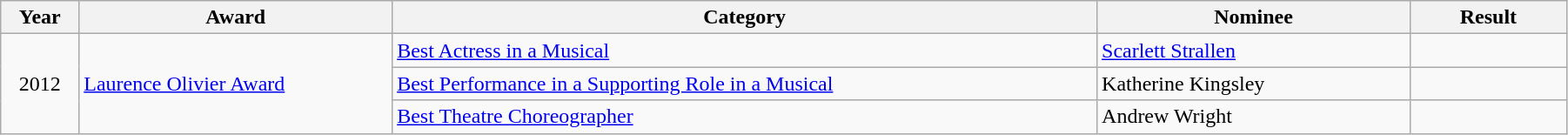<table class="wikitable" width="95%">
<tr>
<th width="5%">Year</th>
<th width="20%">Award</th>
<th width="45%">Category</th>
<th width="20%">Nominee</th>
<th width="10%">Result</th>
</tr>
<tr>
<td rowspan="3" align="center">2012</td>
<td rowspan="3"><a href='#'>Laurence Olivier Award</a></td>
<td><a href='#'>Best Actress in a Musical</a></td>
<td><a href='#'>Scarlett Strallen</a></td>
<td></td>
</tr>
<tr>
<td><a href='#'>Best Performance in a Supporting Role in a Musical</a></td>
<td>Katherine Kingsley</td>
<td></td>
</tr>
<tr>
<td><a href='#'>Best Theatre Choreographer</a></td>
<td>Andrew Wright</td>
<td></td>
</tr>
</table>
